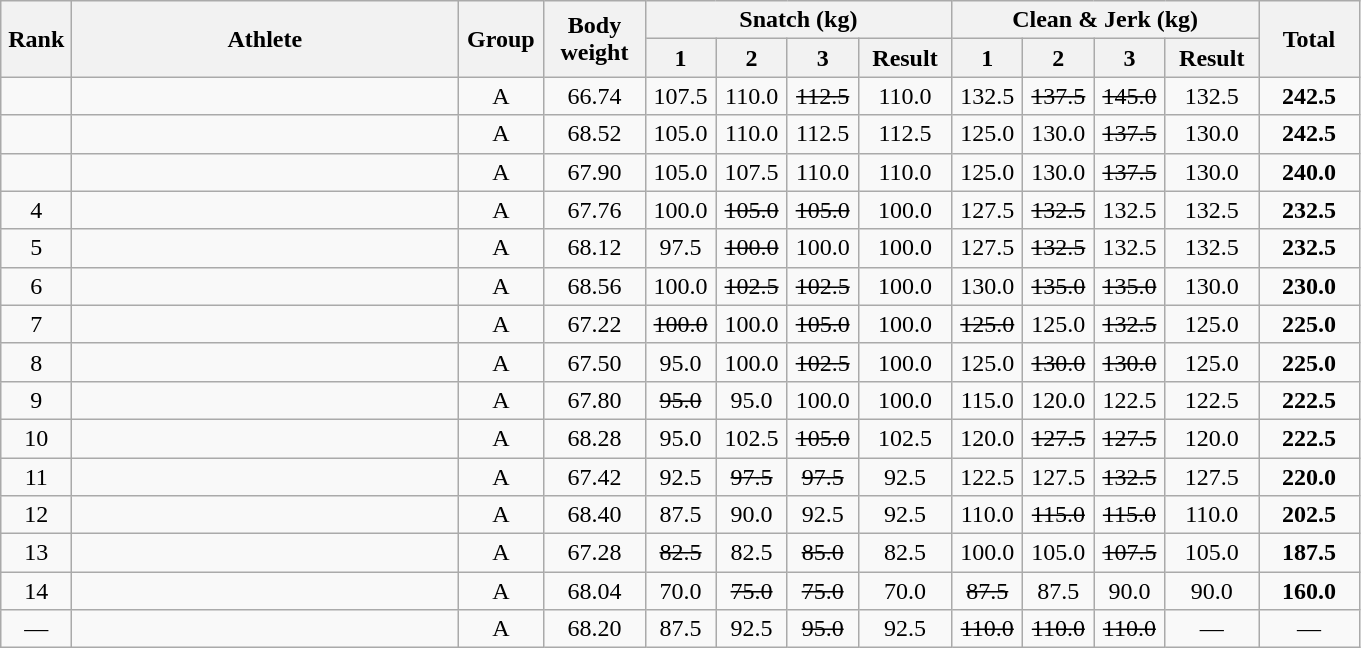<table class = "wikitable" style="text-align:center;">
<tr>
<th rowspan=2 width=40>Rank</th>
<th rowspan=2 width=250>Athlete</th>
<th rowspan=2 width=50>Group</th>
<th rowspan=2 width=60>Body weight</th>
<th colspan=4>Snatch (kg)</th>
<th colspan=4>Clean & Jerk (kg)</th>
<th rowspan=2 width=60>Total</th>
</tr>
<tr>
<th width=40>1</th>
<th width=40>2</th>
<th width=40>3</th>
<th width=55>Result</th>
<th width=40>1</th>
<th width=40>2</th>
<th width=40>3</th>
<th width=55>Result</th>
</tr>
<tr>
<td></td>
<td align=left></td>
<td>A</td>
<td>66.74</td>
<td>107.5</td>
<td>110.0</td>
<td><s>112.5</s></td>
<td>110.0</td>
<td>132.5</td>
<td><s>137.5</s></td>
<td><s>145.0</s></td>
<td>132.5</td>
<td><strong>242.5 </strong></td>
</tr>
<tr>
<td></td>
<td align=left></td>
<td>A</td>
<td>68.52</td>
<td>105.0</td>
<td>110.0</td>
<td>112.5</td>
<td>112.5</td>
<td>125.0</td>
<td>130.0</td>
<td><s>137.5</s></td>
<td>130.0</td>
<td><strong>242.5 </strong></td>
</tr>
<tr>
<td></td>
<td align=left></td>
<td>A</td>
<td>67.90</td>
<td>105.0</td>
<td>107.5</td>
<td>110.0</td>
<td>110.0</td>
<td>125.0</td>
<td>130.0</td>
<td><s>137.5</s></td>
<td>130.0</td>
<td><strong>240.0 </strong></td>
</tr>
<tr>
<td>4</td>
<td align=left></td>
<td>A</td>
<td>67.76</td>
<td>100.0</td>
<td><s>105.0</s></td>
<td><s>105.0</s></td>
<td>100.0</td>
<td>127.5</td>
<td><s>132.5</s></td>
<td>132.5</td>
<td>132.5</td>
<td><strong>232.5 </strong></td>
</tr>
<tr>
<td>5</td>
<td align=left></td>
<td>A</td>
<td>68.12</td>
<td>97.5</td>
<td><s>100.0</s></td>
<td>100.0</td>
<td>100.0</td>
<td>127.5</td>
<td><s>132.5</s></td>
<td>132.5</td>
<td>132.5</td>
<td><strong>232.5 </strong></td>
</tr>
<tr>
<td>6</td>
<td align=left></td>
<td>A</td>
<td>68.56</td>
<td>100.0</td>
<td><s>102.5</s></td>
<td><s>102.5</s></td>
<td>100.0</td>
<td>130.0</td>
<td><s>135.0</s></td>
<td><s>135.0</s></td>
<td>130.0</td>
<td><strong>230.0 </strong></td>
</tr>
<tr>
<td>7</td>
<td align=left></td>
<td>A</td>
<td>67.22</td>
<td><s>100.0</s></td>
<td>100.0</td>
<td><s>105.0</s></td>
<td>100.0</td>
<td><s>125.0</s></td>
<td>125.0</td>
<td><s>132.5</s></td>
<td>125.0</td>
<td><strong>225.0</strong></td>
</tr>
<tr>
<td>8</td>
<td align=left></td>
<td>A</td>
<td>67.50</td>
<td>95.0</td>
<td>100.0</td>
<td><s>102.5</s></td>
<td>100.0</td>
<td>125.0</td>
<td><s>130.0</s></td>
<td><s>130.0</s></td>
<td>125.0</td>
<td><strong>225.0 </strong></td>
</tr>
<tr>
<td>9</td>
<td align=left></td>
<td>A</td>
<td>67.80</td>
<td><s>95.0</s></td>
<td>95.0</td>
<td>100.0</td>
<td>100.0</td>
<td>115.0</td>
<td>120.0</td>
<td>122.5</td>
<td>122.5</td>
<td><strong>222.5 </strong></td>
</tr>
<tr>
<td>10</td>
<td align=left></td>
<td>A</td>
<td>68.28</td>
<td>95.0</td>
<td>102.5</td>
<td><s>105.0</s></td>
<td>102.5</td>
<td>120.0</td>
<td><s>127.5</s></td>
<td><s>127.5</s></td>
<td>120.0</td>
<td><strong>222.5 </strong></td>
</tr>
<tr>
<td>11</td>
<td align=left></td>
<td>A</td>
<td>67.42</td>
<td>92.5</td>
<td><s>97.5</s></td>
<td><s>97.5</s></td>
<td>92.5</td>
<td>122.5</td>
<td>127.5</td>
<td><s>132.5</s></td>
<td>127.5</td>
<td><strong>220.0 </strong></td>
</tr>
<tr>
<td>12</td>
<td align=left></td>
<td>A</td>
<td>68.40</td>
<td>87.5</td>
<td>90.0</td>
<td>92.5</td>
<td>92.5</td>
<td>110.0</td>
<td><s>115.0</s></td>
<td><s>115.0</s></td>
<td>110.0</td>
<td><strong>202.5 </strong></td>
</tr>
<tr>
<td>13</td>
<td align=left></td>
<td>A</td>
<td>67.28</td>
<td><s>82.5</s></td>
<td>82.5</td>
<td><s>85.0</s></td>
<td>82.5</td>
<td>100.0</td>
<td>105.0</td>
<td><s>107.5</s></td>
<td>105.0</td>
<td><strong>187.5 </strong></td>
</tr>
<tr>
<td>14</td>
<td align=left></td>
<td>A</td>
<td>68.04</td>
<td>70.0</td>
<td><s>75.0</s></td>
<td><s>75.0</s></td>
<td>70.0</td>
<td><s>87.5</s></td>
<td>87.5</td>
<td>90.0</td>
<td>90.0</td>
<td><strong>160.0 </strong></td>
</tr>
<tr>
<td>—</td>
<td align=left></td>
<td>A</td>
<td>68.20</td>
<td>87.5</td>
<td>92.5</td>
<td><s>95.0</s></td>
<td>92.5</td>
<td><s>110.0</s></td>
<td><s>110.0</s></td>
<td><s>110.0</s></td>
<td>—</td>
<td>—</td>
</tr>
</table>
